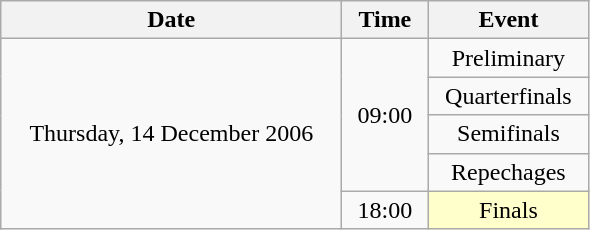<table class = "wikitable" style="text-align:center;">
<tr>
<th width=220>Date</th>
<th width=50>Time</th>
<th width=100>Event</th>
</tr>
<tr>
<td rowspan=5>Thursday, 14 December 2006</td>
<td rowspan=4>09:00</td>
<td>Preliminary</td>
</tr>
<tr>
<td>Quarterfinals</td>
</tr>
<tr>
<td>Semifinals</td>
</tr>
<tr>
<td>Repechages</td>
</tr>
<tr>
<td>18:00</td>
<td bgcolor=ffffcc>Finals</td>
</tr>
</table>
